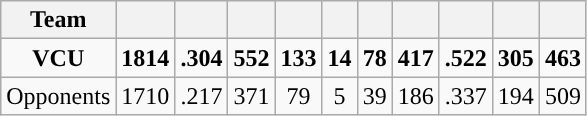<table class="wikitable sortable">
<tr>
<th>Team</th>
<th></th>
<th></th>
<th></th>
<th></th>
<th></th>
<th></th>
<th></th>
<th></th>
<th></th>
<th></th>
</tr>
<tr style="text-align:center;">
<td><strong>VCU</strong></td>
<td><strong>1814</strong></td>
<td><strong>.304</strong></td>
<td><strong>552</strong></td>
<td><strong>133</strong></td>
<td><strong>14</strong></td>
<td><strong>78</strong></td>
<td><strong>417</strong></td>
<td><strong>.522</strong></td>
<td><strong>305</strong></td>
<td><strong>463</strong></td>
</tr>
<tr style="text-align:center;">
<td>Opponents</td>
<td>1710</td>
<td>.217</td>
<td>371</td>
<td>79</td>
<td>5</td>
<td>39</td>
<td>186</td>
<td>.337</td>
<td>194</td>
<td>509</td>
</tr>
</table>
